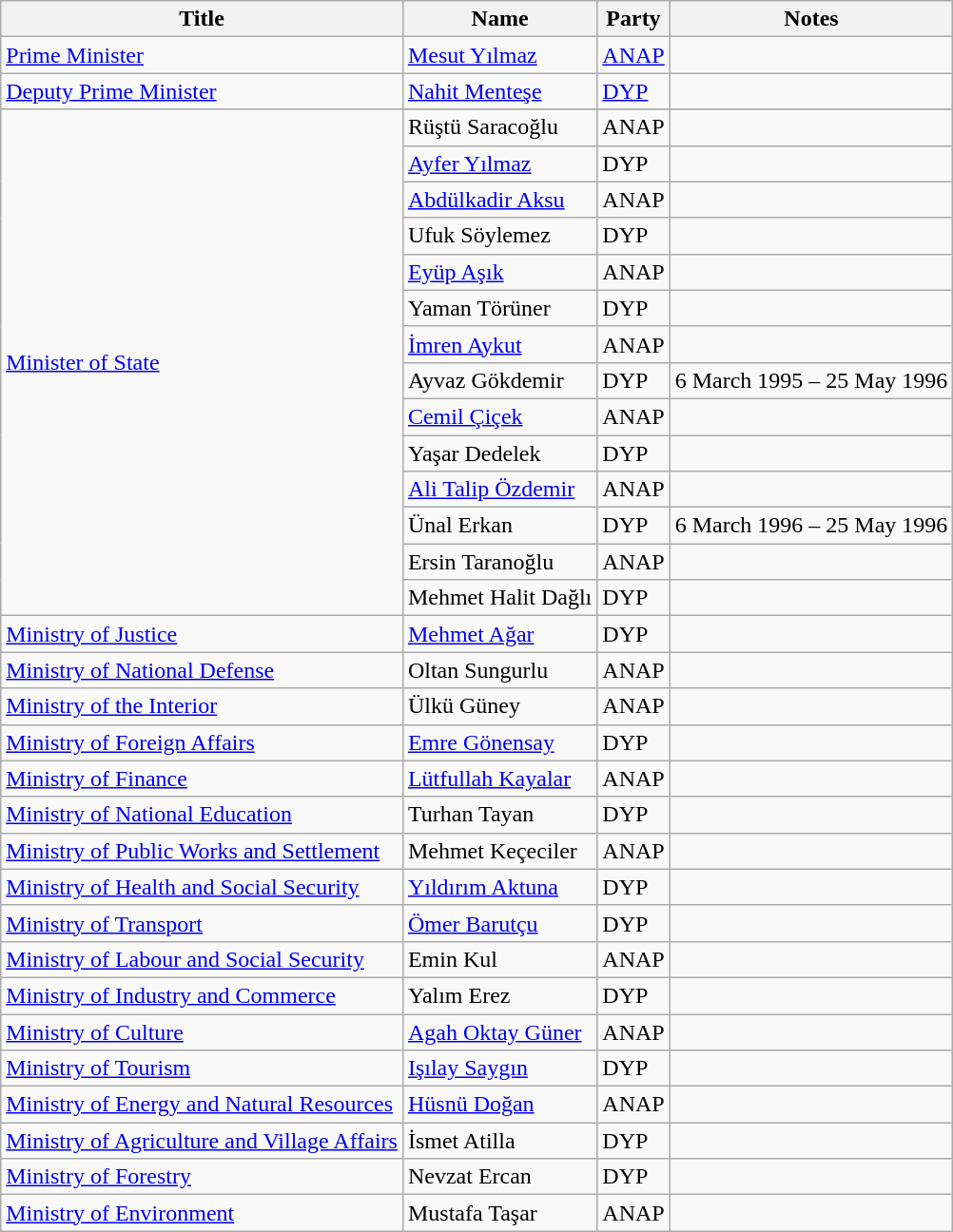<table class="wikitable">
<tr>
<th>Title</th>
<th>Name</th>
<th>Party</th>
<th>Notes</th>
</tr>
<tr>
<td><a href='#'>Prime Minister</a></td>
<td><a href='#'>Mesut Yılmaz</a></td>
<td><a href='#'>ANAP</a></td>
<td></td>
</tr>
<tr>
<td><a href='#'>Deputy Prime Minister</a></td>
<td><a href='#'>Nahit Menteşe</a></td>
<td><a href='#'>DYP</a></td>
<td></td>
</tr>
<tr>
<td rowspan="15" style="text-align:left;"><a href='#'>Minister of State</a></td>
</tr>
<tr>
<td>Rüştü Saracoğlu</td>
<td>ANAP</td>
<td></td>
</tr>
<tr>
<td><a href='#'>Ayfer Yılmaz</a></td>
<td>DYP</td>
<td></td>
</tr>
<tr>
<td><a href='#'>Abdülkadir Aksu</a></td>
<td>ANAP</td>
<td></td>
</tr>
<tr>
<td>Ufuk Söylemez</td>
<td>DYP</td>
<td></td>
</tr>
<tr>
<td><a href='#'>Eyüp Aşık</a></td>
<td>ANAP</td>
<td></td>
</tr>
<tr>
<td>Yaman Törüner</td>
<td>DYP</td>
<td></td>
</tr>
<tr>
<td><a href='#'>İmren Aykut</a></td>
<td>ANAP</td>
<td></td>
</tr>
<tr>
<td>Ayvaz Gökdemir</td>
<td>DYP</td>
<td>6 March 1995 – 25 May 1996</td>
</tr>
<tr>
<td><a href='#'>Cemil Çiçek</a></td>
<td>ANAP</td>
<td></td>
</tr>
<tr>
<td>Yaşar Dedelek</td>
<td>DYP</td>
<td></td>
</tr>
<tr>
<td><a href='#'>Ali Talip Özdemir</a></td>
<td>ANAP</td>
<td></td>
</tr>
<tr>
<td>Ünal Erkan</td>
<td>DYP</td>
<td>6 March 1996 – 25 May 1996</td>
</tr>
<tr>
<td>Ersin Taranoğlu</td>
<td>ANAP</td>
<td></td>
</tr>
<tr>
<td>Mehmet Halit Dağlı</td>
<td>DYP</td>
<td></td>
</tr>
<tr>
<td><a href='#'>Ministry of Justice</a></td>
<td><a href='#'>Mehmet Ağar</a></td>
<td>DYP</td>
<td></td>
</tr>
<tr>
<td><a href='#'>Ministry of National Defense</a></td>
<td>Oltan Sungurlu</td>
<td>ANAP</td>
<td></td>
</tr>
<tr>
<td><a href='#'>Ministry of the Interior</a></td>
<td>Ülkü Güney</td>
<td>ANAP</td>
<td></td>
</tr>
<tr>
<td><a href='#'>Ministry of Foreign Affairs</a></td>
<td><a href='#'>Emre Gönensay</a></td>
<td>DYP</td>
<td></td>
</tr>
<tr>
<td><a href='#'>Ministry of Finance</a></td>
<td><a href='#'>Lütfullah Kayalar</a></td>
<td>ANAP</td>
<td></td>
</tr>
<tr>
<td><a href='#'>Ministry of National Education</a></td>
<td>Turhan Tayan</td>
<td>DYP</td>
<td></td>
</tr>
<tr>
<td><a href='#'>Ministry of Public Works and Settlement</a></td>
<td>Mehmet Keçeciler</td>
<td>ANAP</td>
<td></td>
</tr>
<tr>
<td><a href='#'>Ministry of Health and Social Security</a></td>
<td><a href='#'>Yıldırım Aktuna</a></td>
<td>DYP</td>
<td></td>
</tr>
<tr>
<td><a href='#'>Ministry of Transport</a></td>
<td><a href='#'>Ömer Barutçu</a></td>
<td>DYP</td>
<td></td>
</tr>
<tr>
<td><a href='#'>Ministry of Labour and Social Security</a></td>
<td>Emin Kul</td>
<td>ANAP</td>
<td></td>
</tr>
<tr>
<td><a href='#'>Ministry of Industry and Commerce</a></td>
<td>Yalım Erez</td>
<td>DYP</td>
<td></td>
</tr>
<tr>
<td><a href='#'>Ministry of Culture</a></td>
<td><a href='#'>Agah Oktay Güner</a></td>
<td>ANAP</td>
<td></td>
</tr>
<tr>
<td><a href='#'>Ministry of Tourism</a></td>
<td><a href='#'>Işılay Saygın</a></td>
<td>DYP</td>
<td></td>
</tr>
<tr>
<td><a href='#'>Ministry of Energy and Natural Resources</a></td>
<td><a href='#'>Hüsnü Doğan</a></td>
<td>ANAP</td>
<td></td>
</tr>
<tr>
<td><a href='#'>Ministry of Agriculture and Village Affairs</a></td>
<td>İsmet Atilla</td>
<td>DYP</td>
<td></td>
</tr>
<tr>
<td><a href='#'>Ministry of Forestry</a></td>
<td>Nevzat Ercan</td>
<td>DYP</td>
<td></td>
</tr>
<tr>
<td><a href='#'>Ministry of Environment</a></td>
<td>Mustafa Taşar</td>
<td>ANAP</td>
<td></td>
</tr>
</table>
